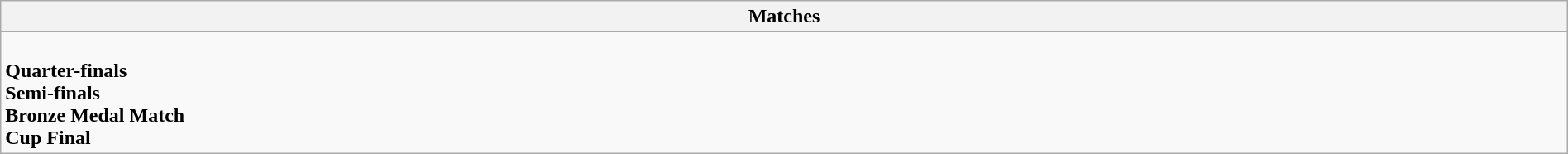<table class="wikitable collapsible collapsed" style="width:100%;">
<tr>
<th>Matches</th>
</tr>
<tr>
<td><br><strong>Quarter-finals</strong>



<br><strong>Semi-finals</strong>

<br><strong>Bronze Medal Match</strong>
<br><strong>Cup Final</strong>
</td>
</tr>
</table>
